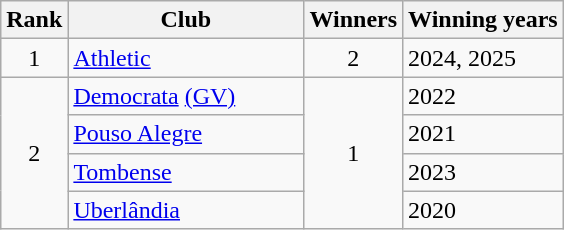<table class="wikitable sortable">
<tr>
<th>Rank</th>
<th style="width:150px">Club</th>
<th>Winners</th>
<th>Winning years</th>
</tr>
<tr>
<td align=center>1</td>
<td><a href='#'>Athletic</a></td>
<td align=center>2</td>
<td>2024, 2025</td>
</tr>
<tr>
<td rowspan=4 align=center>2</td>
<td><a href='#'>Democrata</a> <a href='#'>(GV)</a></td>
<td rowspan=4 align=center>1</td>
<td>2022</td>
</tr>
<tr>
<td><a href='#'>Pouso Alegre</a></td>
<td>2021</td>
</tr>
<tr>
<td><a href='#'>Tombense</a></td>
<td>2023</td>
</tr>
<tr>
<td><a href='#'>Uberlândia</a></td>
<td>2020</td>
</tr>
</table>
